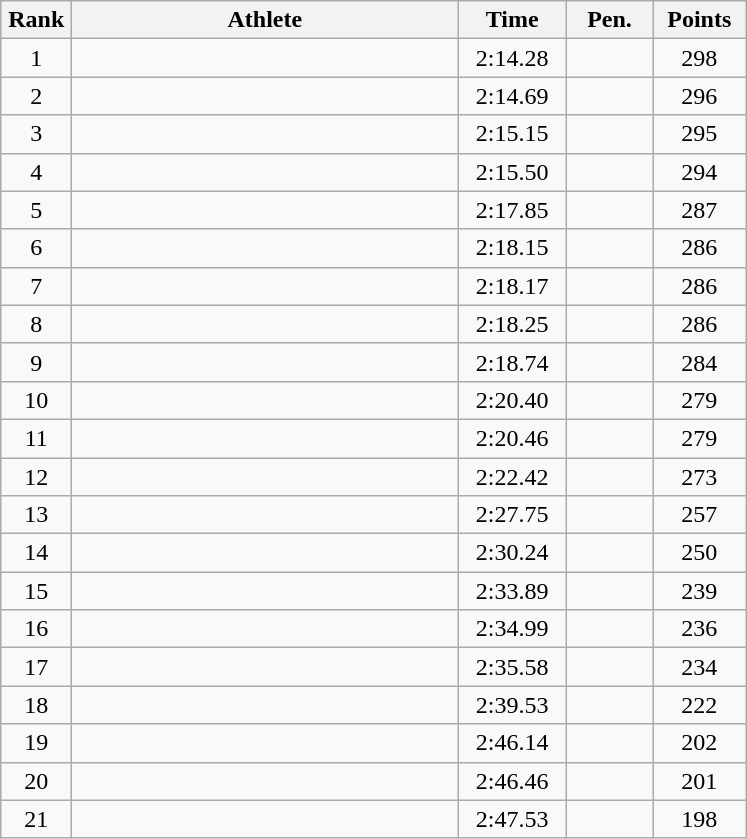<table class=wikitable style="text-align:center">
<tr>
<th width=40>Rank</th>
<th width=250>Athlete</th>
<th width=65>Time</th>
<th width=50>Pen.</th>
<th width=55>Points</th>
</tr>
<tr>
<td>1</td>
<td align=left></td>
<td>2:14.28</td>
<td></td>
<td>298</td>
</tr>
<tr>
<td>2</td>
<td align=left></td>
<td>2:14.69</td>
<td></td>
<td>296</td>
</tr>
<tr>
<td>3</td>
<td align=left></td>
<td>2:15.15</td>
<td></td>
<td>295</td>
</tr>
<tr>
<td>4</td>
<td align=left></td>
<td>2:15.50</td>
<td></td>
<td>294</td>
</tr>
<tr>
<td>5</td>
<td align=left></td>
<td>2:17.85</td>
<td></td>
<td>287</td>
</tr>
<tr>
<td>6</td>
<td align=left></td>
<td>2:18.15</td>
<td></td>
<td>286</td>
</tr>
<tr>
<td>7</td>
<td align=left></td>
<td>2:18.17</td>
<td></td>
<td>286</td>
</tr>
<tr>
<td>8</td>
<td align=left></td>
<td>2:18.25</td>
<td></td>
<td>286</td>
</tr>
<tr>
<td>9</td>
<td align=left></td>
<td>2:18.74</td>
<td></td>
<td>284</td>
</tr>
<tr>
<td>10</td>
<td align=left></td>
<td>2:20.40</td>
<td></td>
<td>279</td>
</tr>
<tr>
<td>11</td>
<td align=left></td>
<td>2:20.46</td>
<td></td>
<td>279</td>
</tr>
<tr>
<td>12</td>
<td align=left></td>
<td>2:22.42</td>
<td></td>
<td>273</td>
</tr>
<tr>
<td>13</td>
<td align=left></td>
<td>2:27.75</td>
<td></td>
<td>257</td>
</tr>
<tr>
<td>14</td>
<td align=left></td>
<td>2:30.24</td>
<td></td>
<td>250</td>
</tr>
<tr>
<td>15</td>
<td align=left></td>
<td>2:33.89</td>
<td></td>
<td>239</td>
</tr>
<tr>
<td>16</td>
<td align=left></td>
<td>2:34.99</td>
<td></td>
<td>236</td>
</tr>
<tr>
<td>17</td>
<td align=left></td>
<td>2:35.58</td>
<td></td>
<td>234</td>
</tr>
<tr>
<td>18</td>
<td align=left></td>
<td>2:39.53</td>
<td></td>
<td>222</td>
</tr>
<tr>
<td>19</td>
<td align=left></td>
<td>2:46.14</td>
<td></td>
<td>202</td>
</tr>
<tr>
<td>20</td>
<td align=left></td>
<td>2:46.46</td>
<td></td>
<td>201</td>
</tr>
<tr>
<td>21</td>
<td align=left></td>
<td>2:47.53</td>
<td></td>
<td>198</td>
</tr>
</table>
